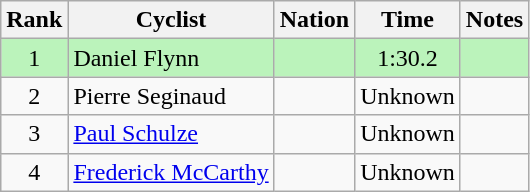<table class="wikitable sortable" style="text-align:center">
<tr>
<th>Rank</th>
<th>Cyclist</th>
<th>Nation</th>
<th>Time</th>
<th>Notes</th>
</tr>
<tr bgcolor=bbf3bb>
<td>1</td>
<td align=left>Daniel Flynn</td>
<td align=left></td>
<td>1:30.2</td>
<td></td>
</tr>
<tr>
<td>2</td>
<td align=left>Pierre Seginaud</td>
<td align=left></td>
<td>Unknown</td>
<td></td>
</tr>
<tr>
<td>3</td>
<td align=left><a href='#'>Paul Schulze</a></td>
<td align=left></td>
<td>Unknown</td>
<td></td>
</tr>
<tr>
<td>4</td>
<td align=left><a href='#'>Frederick McCarthy</a></td>
<td align=left></td>
<td>Unknown</td>
<td></td>
</tr>
</table>
